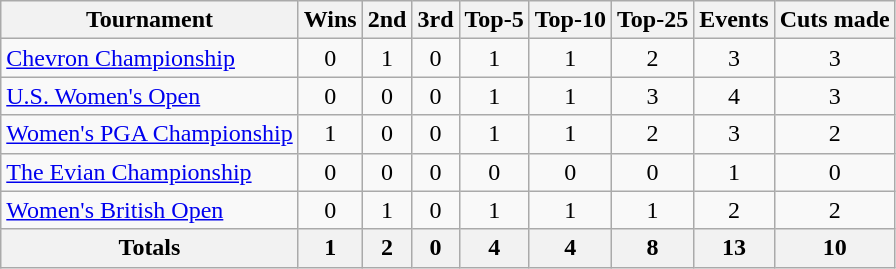<table class=wikitable style=text-align:center>
<tr>
<th>Tournament</th>
<th>Wins</th>
<th>2nd</th>
<th>3rd</th>
<th>Top-5</th>
<th>Top-10</th>
<th>Top-25</th>
<th>Events</th>
<th>Cuts made</th>
</tr>
<tr>
<td align=left><a href='#'>Chevron Championship</a></td>
<td>0</td>
<td>1</td>
<td>0</td>
<td>1</td>
<td>1</td>
<td>2</td>
<td>3</td>
<td>3</td>
</tr>
<tr>
<td align=left><a href='#'>U.S. Women's Open</a></td>
<td>0</td>
<td>0</td>
<td>0</td>
<td>1</td>
<td>1</td>
<td>3</td>
<td>4</td>
<td>3</td>
</tr>
<tr>
<td align=left><a href='#'>Women's PGA Championship</a></td>
<td>1</td>
<td>0</td>
<td>0</td>
<td>1</td>
<td>1</td>
<td>2</td>
<td>3</td>
<td>2</td>
</tr>
<tr>
<td align=left><a href='#'>The Evian Championship</a></td>
<td>0</td>
<td>0</td>
<td>0</td>
<td>0</td>
<td>0</td>
<td>0</td>
<td>1</td>
<td>0</td>
</tr>
<tr>
<td align=left><a href='#'>Women's British Open</a></td>
<td>0</td>
<td>1</td>
<td>0</td>
<td>1</td>
<td>1</td>
<td>1</td>
<td>2</td>
<td>2</td>
</tr>
<tr>
<th>Totals</th>
<th>1</th>
<th>2</th>
<th>0</th>
<th>4</th>
<th>4</th>
<th>8</th>
<th>13</th>
<th>10</th>
</tr>
</table>
